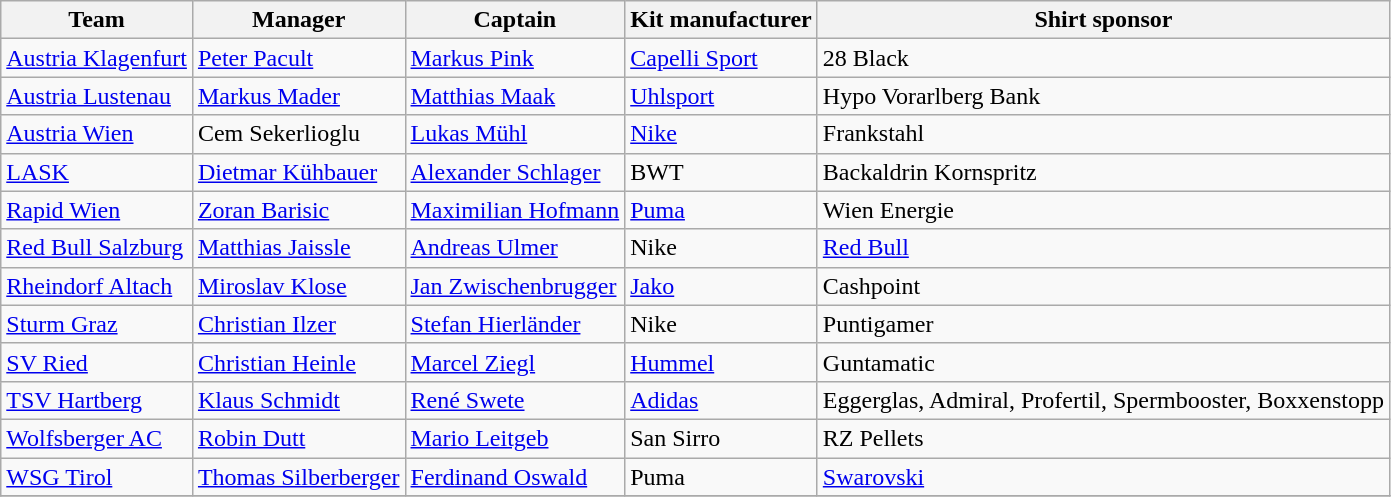<table class="wikitable sortable">
<tr>
<th>Team</th>
<th>Manager</th>
<th>Captain</th>
<th>Kit manufacturer</th>
<th>Shirt sponsor</th>
</tr>
<tr>
<td><a href='#'>Austria Klagenfurt</a></td>
<td> <a href='#'>Peter Pacult</a></td>
<td> <a href='#'>Markus Pink</a></td>
<td><a href='#'>Capelli Sport</a></td>
<td>28 Black</td>
</tr>
<tr>
<td><a href='#'>Austria Lustenau</a></td>
<td> <a href='#'>Markus Mader</a></td>
<td> <a href='#'>Matthias Maak</a></td>
<td><a href='#'>Uhlsport</a></td>
<td>Hypo Vorarlberg Bank</td>
</tr>
<tr>
<td><a href='#'>Austria Wien</a></td>
<td> Cem Sekerlioglu</td>
<td> <a href='#'>Lukas Mühl</a></td>
<td><a href='#'>Nike</a></td>
<td>Frankstahl</td>
</tr>
<tr>
<td><a href='#'>LASK</a></td>
<td> <a href='#'>Dietmar Kühbauer</a></td>
<td> <a href='#'>Alexander Schlager</a></td>
<td>BWT</td>
<td>Backaldrin Kornspritz</td>
</tr>
<tr>
<td><a href='#'>Rapid Wien</a></td>
<td> <a href='#'>Zoran Barisic</a></td>
<td> <a href='#'>Maximilian Hofmann</a></td>
<td><a href='#'>Puma</a></td>
<td>Wien Energie</td>
</tr>
<tr>
<td><a href='#'>Red Bull Salzburg</a></td>
<td> <a href='#'>Matthias Jaissle</a></td>
<td> <a href='#'>Andreas Ulmer</a></td>
<td>Nike</td>
<td><a href='#'>Red Bull</a></td>
</tr>
<tr>
<td><a href='#'>Rheindorf Altach</a></td>
<td> <a href='#'>Miroslav Klose</a></td>
<td> <a href='#'>Jan Zwischenbrugger</a></td>
<td><a href='#'>Jako</a></td>
<td>Cashpoint</td>
</tr>
<tr>
<td><a href='#'>Sturm Graz</a></td>
<td> <a href='#'>Christian Ilzer</a></td>
<td> <a href='#'>Stefan Hierländer</a></td>
<td>Nike</td>
<td>Puntigamer</td>
</tr>
<tr>
<td><a href='#'>SV Ried</a></td>
<td> <a href='#'>Christian Heinle</a></td>
<td> <a href='#'>Marcel Ziegl</a></td>
<td><a href='#'>Hummel</a></td>
<td>Guntamatic</td>
</tr>
<tr>
<td><a href='#'>TSV Hartberg</a></td>
<td> <a href='#'>Klaus Schmidt</a></td>
<td> <a href='#'>René Swete</a></td>
<td><a href='#'>Adidas</a></td>
<td>Eggerglas, Admiral, Profertil, Spermbooster, Boxxenstopp</td>
</tr>
<tr>
<td><a href='#'>Wolfsberger AC</a></td>
<td> <a href='#'>Robin Dutt</a></td>
<td> <a href='#'>Mario Leitgeb</a></td>
<td>San Sirro</td>
<td>RZ Pellets</td>
</tr>
<tr>
<td><a href='#'>WSG Tirol</a></td>
<td> <a href='#'>Thomas Silberberger</a></td>
<td> <a href='#'>Ferdinand Oswald</a></td>
<td>Puma</td>
<td><a href='#'>Swarovski</a></td>
</tr>
<tr>
</tr>
</table>
